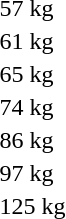<table>
<tr>
<td rowspan=2>57 kg<br></td>
<td rowspan=2></td>
<td rowspan=2></td>
<td></td>
</tr>
<tr>
<td></td>
</tr>
<tr>
<td rowspan=2>61 kg<br></td>
<td rowspan=2></td>
<td rowspan=2></td>
<td></td>
</tr>
<tr>
<td></td>
</tr>
<tr>
<td rowspan=2>65 kg<br></td>
<td rowspan=2></td>
<td rowspan=2></td>
<td></td>
</tr>
<tr>
<td></td>
</tr>
<tr>
<td rowspan=2>74 kg<br></td>
<td rowspan=2></td>
<td rowspan=2></td>
<td></td>
</tr>
<tr>
<td></td>
</tr>
<tr>
<td rowspan=2>86 kg<br></td>
<td rowspan=2></td>
<td rowspan=2></td>
<td></td>
</tr>
<tr>
<td></td>
</tr>
<tr>
<td rowspan=2>97 kg<br></td>
<td rowspan=2></td>
<td rowspan=2></td>
<td></td>
</tr>
<tr>
<td></td>
</tr>
<tr>
<td rowspan=2>125 kg<br></td>
<td rowspan=2></td>
<td rowspan=2></td>
<td></td>
</tr>
<tr>
<td></td>
</tr>
</table>
